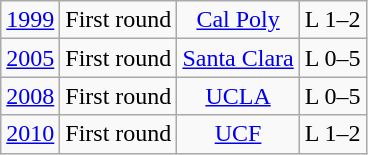<table class="wikitable">
<tr align="center">
<td><a href='#'>1999</a></td>
<td>First round</td>
<td><a href='#'>Cal Poly</a></td>
<td>L 1–2</td>
</tr>
<tr align="center">
<td><a href='#'>2005</a></td>
<td>First round</td>
<td><a href='#'>Santa Clara</a></td>
<td>L 0–5</td>
</tr>
<tr align="center">
<td><a href='#'>2008</a></td>
<td>First round</td>
<td><a href='#'>UCLA</a></td>
<td>L 0–5</td>
</tr>
<tr align="center">
<td><a href='#'>2010</a></td>
<td>First round</td>
<td><a href='#'>UCF</a></td>
<td>L 1–2</td>
</tr>
</table>
